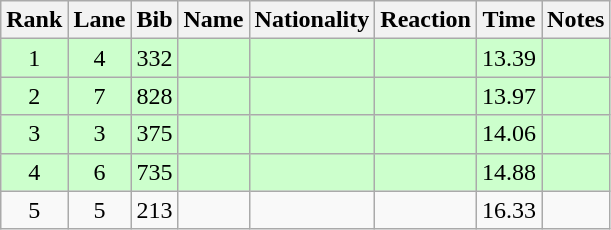<table class="wikitable sortable" style="text-align:center">
<tr>
<th>Rank</th>
<th>Lane</th>
<th>Bib</th>
<th>Name</th>
<th>Nationality</th>
<th>Reaction</th>
<th>Time</th>
<th>Notes</th>
</tr>
<tr bgcolor=ccffcc>
<td>1</td>
<td>4</td>
<td>332</td>
<td align=left></td>
<td align=left></td>
<td></td>
<td>13.39</td>
<td><strong></strong></td>
</tr>
<tr bgcolor=ccffcc>
<td>2</td>
<td>7</td>
<td>828</td>
<td align=left></td>
<td align=left></td>
<td></td>
<td>13.97</td>
<td><strong></strong></td>
</tr>
<tr bgcolor=ccffcc>
<td>3</td>
<td>3</td>
<td>375</td>
<td align=left></td>
<td align=left></td>
<td></td>
<td>14.06</td>
<td><strong></strong></td>
</tr>
<tr bgcolor=ccffcc>
<td>4</td>
<td>6</td>
<td>735</td>
<td align=left></td>
<td align=left></td>
<td></td>
<td>14.88</td>
<td><strong></strong></td>
</tr>
<tr>
<td>5</td>
<td>5</td>
<td>213</td>
<td align=left></td>
<td align=left></td>
<td></td>
<td>16.33</td>
<td></td>
</tr>
</table>
